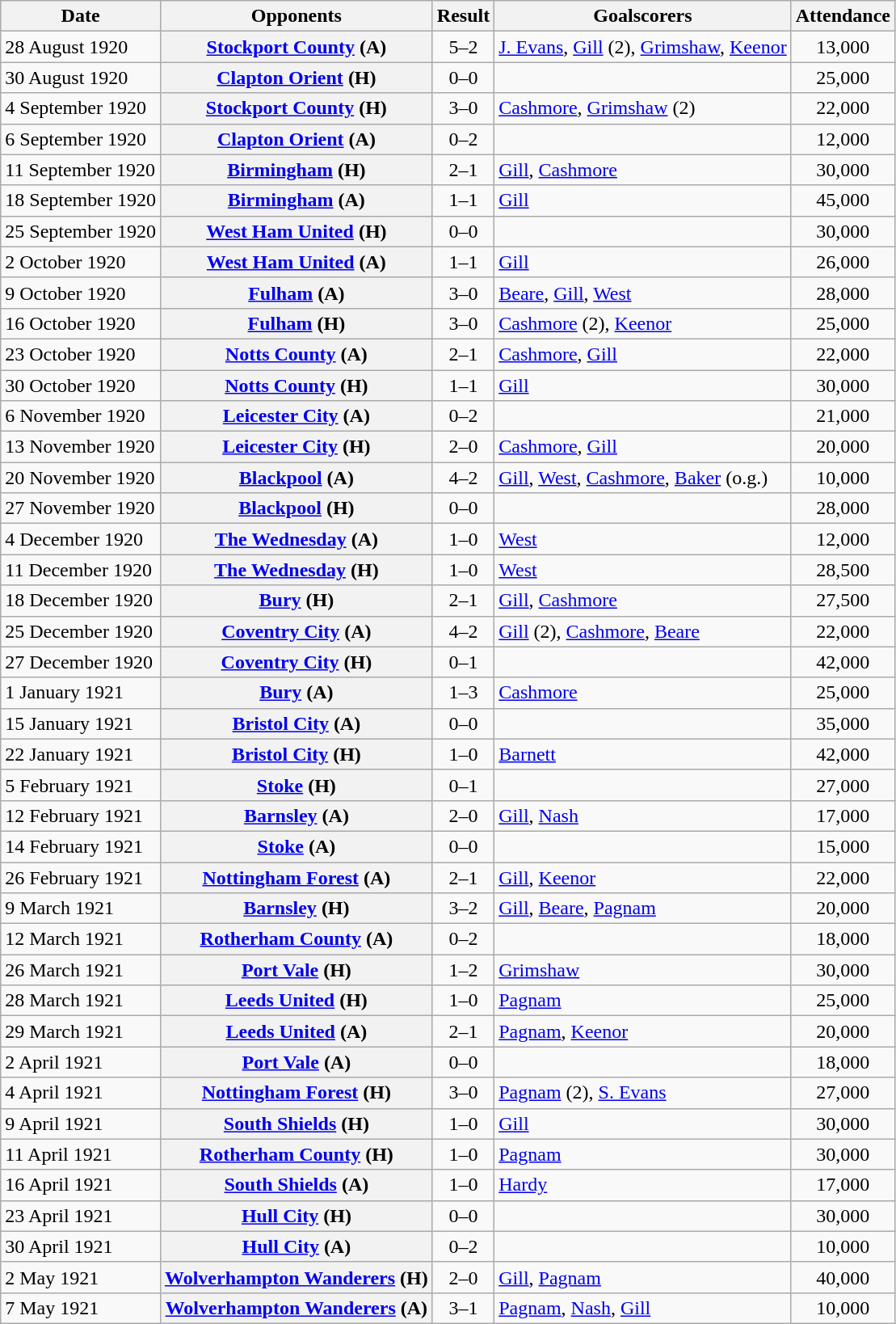<table class="wikitable plainrowheaders sortable">
<tr>
<th scope=col>Date</th>
<th scope=col>Opponents</th>
<th scope=col>Result</th>
<th scope=col class=unsortable>Goalscorers</th>
<th scope=col>Attendance</th>
</tr>
<tr>
<td>28 August 1920</td>
<th scope=row><a href='#'>Stockport County</a> (A)</th>
<td align=center>5–2</td>
<td><a href='#'>J. Evans</a>, <a href='#'>Gill</a> (2), <a href='#'>Grimshaw</a>, <a href='#'>Keenor</a></td>
<td align=center>13,000</td>
</tr>
<tr>
<td>30 August 1920</td>
<th scope=row><a href='#'>Clapton Orient</a> (H)</th>
<td align=center>0–0</td>
<td></td>
<td align=center>25,000</td>
</tr>
<tr>
<td>4 September 1920</td>
<th scope=row><a href='#'>Stockport County</a> (H)</th>
<td align=center>3–0</td>
<td><a href='#'>Cashmore</a>, <a href='#'>Grimshaw</a> (2)</td>
<td align=center>22,000</td>
</tr>
<tr>
<td>6 September 1920</td>
<th scope=row><a href='#'>Clapton Orient</a> (A)</th>
<td align=center>0–2</td>
<td></td>
<td align=center>12,000</td>
</tr>
<tr>
<td>11 September 1920</td>
<th scope=row><a href='#'>Birmingham</a> (H)</th>
<td align=center>2–1</td>
<td><a href='#'>Gill</a>, <a href='#'>Cashmore</a></td>
<td align=center>30,000</td>
</tr>
<tr>
<td>18 September 1920</td>
<th scope=row><a href='#'>Birmingham</a> (A)</th>
<td align=center>1–1</td>
<td><a href='#'>Gill</a></td>
<td align=center>45,000</td>
</tr>
<tr>
<td>25 September 1920</td>
<th scope=row><a href='#'>West Ham United</a> (H)</th>
<td align=center>0–0</td>
<td></td>
<td align=center>30,000</td>
</tr>
<tr>
<td>2 October 1920</td>
<th scope=row><a href='#'>West Ham United</a> (A)</th>
<td align=center>1–1</td>
<td><a href='#'>Gill</a></td>
<td align=center>26,000</td>
</tr>
<tr>
<td>9 October 1920</td>
<th scope=row><a href='#'>Fulham</a> (A)</th>
<td align=center>3–0</td>
<td><a href='#'>Beare</a>, <a href='#'>Gill</a>, <a href='#'>West</a></td>
<td align=center>28,000</td>
</tr>
<tr>
<td>16 October 1920</td>
<th scope=row><a href='#'>Fulham</a> (H)</th>
<td align=center>3–0</td>
<td><a href='#'>Cashmore</a> (2), <a href='#'>Keenor</a></td>
<td align=center>25,000</td>
</tr>
<tr>
<td>23 October 1920</td>
<th scope=row><a href='#'>Notts County</a> (A)</th>
<td align=center>2–1</td>
<td><a href='#'>Cashmore</a>, <a href='#'>Gill</a></td>
<td align=center>22,000</td>
</tr>
<tr>
<td>30 October 1920</td>
<th scope=row><a href='#'>Notts County</a> (H)</th>
<td align=center>1–1</td>
<td><a href='#'>Gill</a></td>
<td align=center>30,000</td>
</tr>
<tr>
<td>6 November 1920</td>
<th scope=row><a href='#'>Leicester City</a> (A)</th>
<td align=center>0–2</td>
<td></td>
<td align=center>21,000</td>
</tr>
<tr>
<td>13 November 1920</td>
<th scope=row><a href='#'>Leicester City</a> (H)</th>
<td align=center>2–0</td>
<td><a href='#'>Cashmore</a>, <a href='#'>Gill</a></td>
<td align=center>20,000</td>
</tr>
<tr>
<td>20 November 1920</td>
<th scope=row><a href='#'>Blackpool</a> (A)</th>
<td align=center>4–2</td>
<td><a href='#'>Gill</a>, <a href='#'>West</a>, <a href='#'>Cashmore</a>, <a href='#'>Baker</a> (o.g.)</td>
<td align=center>10,000</td>
</tr>
<tr>
<td>27 November 1920</td>
<th scope=row><a href='#'>Blackpool</a> (H)</th>
<td align=center>0–0</td>
<td></td>
<td align=center>28,000</td>
</tr>
<tr>
<td>4 December 1920</td>
<th scope=row><a href='#'>The Wednesday</a> (A)</th>
<td align=center>1–0</td>
<td><a href='#'>West</a></td>
<td align=center>12,000</td>
</tr>
<tr>
<td>11 December 1920</td>
<th scope=row><a href='#'>The Wednesday</a> (H)</th>
<td align=center>1–0</td>
<td><a href='#'>West</a></td>
<td align=center>28,500</td>
</tr>
<tr>
<td>18 December 1920</td>
<th scope=row><a href='#'>Bury</a> (H)</th>
<td align=center>2–1</td>
<td><a href='#'>Gill</a>, <a href='#'>Cashmore</a></td>
<td align=center>27,500</td>
</tr>
<tr>
<td>25 December 1920</td>
<th scope=row><a href='#'>Coventry City</a> (A)</th>
<td align=center>4–2</td>
<td><a href='#'>Gill</a> (2), <a href='#'>Cashmore</a>, <a href='#'>Beare</a></td>
<td align=center>22,000</td>
</tr>
<tr>
<td>27 December 1920</td>
<th scope=row><a href='#'>Coventry City</a> (H)</th>
<td align=center>0–1</td>
<td></td>
<td align=center>42,000</td>
</tr>
<tr>
<td>1 January 1921</td>
<th scope=row><a href='#'>Bury</a> (A)</th>
<td align=center>1–3</td>
<td><a href='#'>Cashmore</a></td>
<td align=center>25,000</td>
</tr>
<tr>
<td>15 January 1921</td>
<th scope=row><a href='#'>Bristol City</a> (A)</th>
<td align=center>0–0</td>
<td></td>
<td align=center>35,000</td>
</tr>
<tr>
<td>22 January 1921</td>
<th scope=row><a href='#'>Bristol City</a> (H)</th>
<td align=center>1–0</td>
<td><a href='#'>Barnett</a></td>
<td align=center>42,000</td>
</tr>
<tr>
<td>5 February 1921</td>
<th scope=row><a href='#'>Stoke</a> (H)</th>
<td align=center>0–1</td>
<td></td>
<td align=center>27,000</td>
</tr>
<tr>
<td>12 February 1921</td>
<th scope=row><a href='#'>Barnsley</a> (A)</th>
<td align=center>2–0</td>
<td><a href='#'>Gill</a>, <a href='#'>Nash</a></td>
<td align=center>17,000</td>
</tr>
<tr>
<td>14 February 1921</td>
<th scope=row><a href='#'>Stoke</a> (A)</th>
<td align=center>0–0</td>
<td></td>
<td align=center>15,000</td>
</tr>
<tr>
<td>26 February 1921</td>
<th scope=row><a href='#'>Nottingham Forest</a> (A)</th>
<td align=center>2–1</td>
<td><a href='#'>Gill</a>, <a href='#'>Keenor</a></td>
<td align=center>22,000</td>
</tr>
<tr>
<td>9 March 1921</td>
<th scope=row><a href='#'>Barnsley</a> (H)</th>
<td align=center>3–2</td>
<td><a href='#'>Gill</a>, <a href='#'>Beare</a>, <a href='#'>Pagnam</a></td>
<td align=center>20,000</td>
</tr>
<tr>
<td>12 March 1921</td>
<th scope=row><a href='#'>Rotherham County</a> (A)</th>
<td align=center>0–2</td>
<td></td>
<td align=center>18,000</td>
</tr>
<tr>
<td>26 March 1921</td>
<th scope=row><a href='#'>Port Vale</a> (H)</th>
<td align=center>1–2</td>
<td><a href='#'>Grimshaw</a></td>
<td align=center>30,000</td>
</tr>
<tr>
<td>28 March 1921</td>
<th scope=row><a href='#'>Leeds United</a> (H)</th>
<td align=center>1–0</td>
<td><a href='#'>Pagnam</a></td>
<td align=center>25,000</td>
</tr>
<tr>
<td>29 March 1921</td>
<th scope=row><a href='#'>Leeds United</a> (A)</th>
<td align=center>2–1</td>
<td><a href='#'>Pagnam</a>, <a href='#'>Keenor</a></td>
<td align=center>20,000</td>
</tr>
<tr>
<td>2 April 1921</td>
<th scope=row><a href='#'>Port Vale</a> (A)</th>
<td align=center>0–0</td>
<td></td>
<td align=center>18,000</td>
</tr>
<tr>
<td>4 April 1921</td>
<th scope=row><a href='#'>Nottingham Forest</a> (H)</th>
<td align=center>3–0</td>
<td><a href='#'>Pagnam</a> (2), <a href='#'>S. Evans</a></td>
<td align=center>27,000</td>
</tr>
<tr>
<td>9 April 1921</td>
<th scope=row><a href='#'>South Shields</a> (H)</th>
<td align=center>1–0</td>
<td><a href='#'>Gill</a></td>
<td align=center>30,000</td>
</tr>
<tr>
<td>11 April 1921</td>
<th scope=row><a href='#'>Rotherham County</a> (H)</th>
<td align=center>1–0</td>
<td><a href='#'>Pagnam</a></td>
<td align=center>30,000</td>
</tr>
<tr>
<td>16 April 1921</td>
<th scope=row><a href='#'>South Shields</a> (A)</th>
<td align=center>1–0</td>
<td><a href='#'>Hardy</a></td>
<td align=center>17,000</td>
</tr>
<tr>
<td>23 April 1921</td>
<th scope=row><a href='#'>Hull City</a> (H)</th>
<td align=center>0–0</td>
<td></td>
<td align=center>30,000</td>
</tr>
<tr>
<td>30 April 1921</td>
<th scope=row><a href='#'>Hull City</a> (A)</th>
<td align=center>0–2</td>
<td></td>
<td align=center>10,000</td>
</tr>
<tr>
<td>2 May 1921</td>
<th scope=row><a href='#'>Wolverhampton Wanderers</a> (H)</th>
<td align=center>2–0</td>
<td><a href='#'>Gill</a>, <a href='#'>Pagnam</a></td>
<td align=center>40,000</td>
</tr>
<tr>
<td>7 May 1921</td>
<th scope=row><a href='#'>Wolverhampton Wanderers</a> (A)</th>
<td align=center>3–1</td>
<td><a href='#'>Pagnam</a>, <a href='#'>Nash</a>, <a href='#'>Gill</a></td>
<td align=center>10,000</td>
</tr>
</table>
